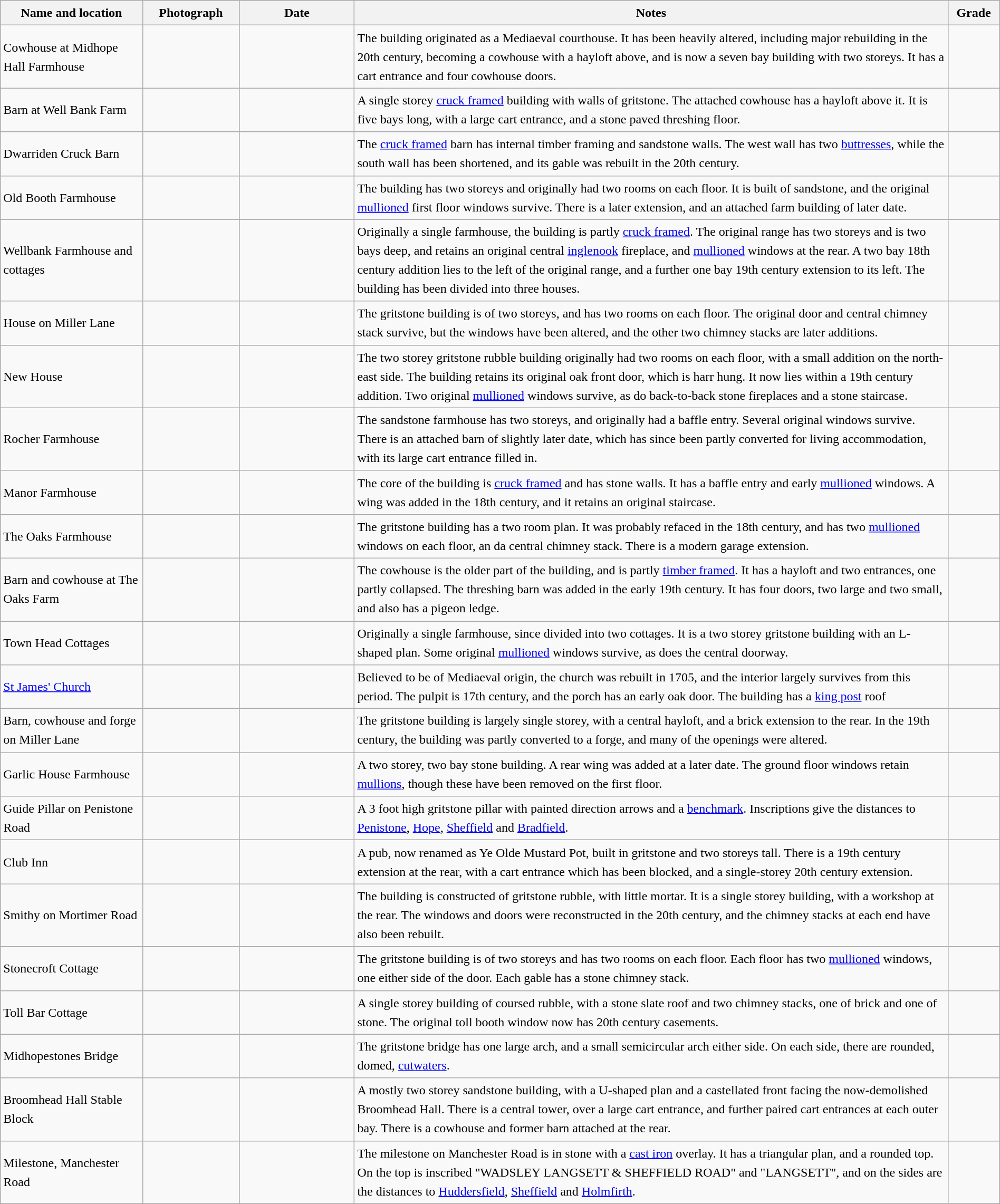<table class="wikitable sortable plainrowheaders" style="width:100%; border:0; text-align:left; line-height:150%;">
<tr>
<th scope="col"  style="width:150px">Name and location</th>
<th scope="col"  style="width:100px" class="unsortable">Photograph</th>
<th scope="col"  style="width:120px">Date</th>
<th scope="col"  style="width:650px" class="unsortable">Notes</th>
<th scope="col"  style="width:50px">Grade</th>
</tr>
<tr>
<td>Cowhouse at Midhope Hall Farmhouse<br><small></small></td>
<td></td>
<td align="center"></td>
<td>The building originated as a Mediaeval courthouse.  It has been heavily altered, including major rebuilding in the 20th century, becoming a cowhouse with a hayloft above, and is now a seven bay building with two storeys.  It has a cart entrance and four cowhouse doors.</td>
<td align="center" ></td>
</tr>
<tr>
<td>Barn at Well Bank Farm<br><small></small></td>
<td></td>
<td align="center"></td>
<td>A single storey <a href='#'>cruck framed</a> building with walls of gritstone.  The attached cowhouse has a hayloft above it.  It is five bays long, with a large cart entrance, and a stone paved threshing floor.</td>
<td align="center" ></td>
</tr>
<tr>
<td>Dwarriden Cruck Barn<br><small></small></td>
<td></td>
<td align="center"></td>
<td>The <a href='#'>cruck framed</a> barn has internal timber framing and sandstone walls.  The west wall has two <a href='#'>buttresses</a>, while the south wall has been shortened, and its gable was rebuilt in the 20th century.</td>
<td align="center" ></td>
</tr>
<tr>
<td>Old Booth Farmhouse<br><small></small></td>
<td></td>
<td align="center"></td>
<td>The building has two storeys and originally had two rooms on each floor.  It is built of sandstone, and the original <a href='#'>mullioned</a> first floor windows survive.  There is a later extension, and an attached farm building of later date.</td>
<td align="center" ></td>
</tr>
<tr>
<td>Wellbank Farmhouse and cottages<br><small></small></td>
<td></td>
<td align="center"></td>
<td>Originally a single farmhouse, the building is partly <a href='#'>cruck framed</a>.  The original range has two storeys and is two bays deep, and retains an original central <a href='#'>inglenook</a> fireplace, and <a href='#'>mullioned</a> windows at the rear.  A two bay 18th century addition lies to the left of the original range, and a further one bay 19th century extension to its left.  The building has been divided into three houses.</td>
<td align="center" ></td>
</tr>
<tr>
<td>House on Miller Lane<br><small></small></td>
<td></td>
<td align="center"></td>
<td>The gritstone building is of two storeys, and has two rooms on each floor.  The original door and central chimney stack survive, but the windows have been altered, and the other two chimney stacks are later additions.</td>
<td align="center" ></td>
</tr>
<tr>
<td>New House<br><small></small></td>
<td></td>
<td align="center"></td>
<td>The two storey gritstone rubble building originally had two rooms on each floor, with a small addition on the north-east side.  The building retains its original oak front door, which is harr hung.  It now lies within a 19th century addition.  Two original <a href='#'>mullioned</a> windows survive, as do back-to-back stone fireplaces and a stone staircase.</td>
<td align="center" ></td>
</tr>
<tr>
<td>Rocher Farmhouse<br><small></small></td>
<td></td>
<td align="center"></td>
<td>The sandstone farmhouse has two storeys, and originally had a baffle entry.  Several original windows survive.  There is an attached barn of slightly later date, which has since been partly converted for living accommodation, with its large cart entrance filled in.</td>
<td align="center" ></td>
</tr>
<tr>
<td>Manor Farmhouse<br><small></small></td>
<td></td>
<td align="center"></td>
<td>The core of the building is <a href='#'>cruck framed</a> and has stone walls.  It has a baffle entry and early <a href='#'>mullioned</a> windows.  A wing was added in the 18th century, and it retains an original staircase.</td>
<td align="center" ></td>
</tr>
<tr>
<td>The Oaks Farmhouse<br><small></small></td>
<td></td>
<td align="center"></td>
<td>The gritstone building has a two room plan.  It was probably refaced in the 18th century, and has two <a href='#'>mullioned</a> windows on each floor, an da central chimney stack.  There is a modern garage extension.</td>
<td align="center" ></td>
</tr>
<tr>
<td>Barn and cowhouse at The Oaks Farm<br><small></small></td>
<td></td>
<td align="center"></td>
<td>The cowhouse is the older part of the building, and is partly <a href='#'>timber framed</a>.  It has a hayloft and two entrances, one partly collapsed.  The threshing barn was added in the early 19th century.  It has four doors, two large and two small, and also has a pigeon ledge.</td>
<td align="center" ></td>
</tr>
<tr>
<td>Town Head Cottages<br><small></small></td>
<td></td>
<td align="center"></td>
<td>Originally a single farmhouse, since divided into two cottages.  It is a two storey gritstone building with an L-shaped plan.  Some original <a href='#'>mullioned</a> windows survive, as does the central doorway.</td>
<td align="center" ></td>
</tr>
<tr>
<td><a href='#'>St James' Church</a><br><small></small></td>
<td></td>
<td align="center"></td>
<td>Believed to be of Mediaeval origin, the church was rebuilt in 1705, and the interior largely survives from this period.  The pulpit is 17th century, and the porch has an early oak door.  The building has a <a href='#'>king post</a> roof</td>
<td align="center" ></td>
</tr>
<tr>
<td>Barn, cowhouse and forge on Miller Lane<br><small></small></td>
<td></td>
<td align="center"></td>
<td>The gritstone building is largely single storey, with a central hayloft, and a brick extension to the rear.  In the 19th century, the building was partly converted to a forge, and many of the openings were altered.</td>
<td align="center" ></td>
</tr>
<tr>
<td>Garlic House Farmhouse<br><small></small></td>
<td></td>
<td align="center"></td>
<td>A two storey, two bay stone building.  A rear wing was added at a later date.  The ground floor windows retain <a href='#'>mullions</a>, though these have been removed on the first floor.</td>
<td align="center" ></td>
</tr>
<tr>
<td>Guide Pillar on Penistone Road<br><small></small></td>
<td></td>
<td align="center"></td>
<td>A 3 foot high gritstone pillar with painted direction arrows and a <a href='#'>benchmark</a>.  Inscriptions give the distances to <a href='#'>Penistone</a>, <a href='#'>Hope</a>, <a href='#'>Sheffield</a> and <a href='#'>Bradfield</a>.</td>
<td align="center" ></td>
</tr>
<tr>
<td>Club Inn<br><small></small></td>
<td></td>
<td align="center"></td>
<td>A pub, now renamed as Ye Olde Mustard Pot, built in gritstone and two storeys tall.  There is a 19th century extension at the rear, with a cart entrance which has been blocked, and a single-storey 20th century extension.</td>
<td align="center" ></td>
</tr>
<tr>
<td>Smithy on Mortimer Road<br><small></small></td>
<td></td>
<td align="center"></td>
<td>The building is constructed of gritstone rubble, with little mortar.  It is a single storey building, with a workshop at the rear.  The windows and doors were reconstructed in the 20th century, and the chimney stacks at each end have also been rebuilt.</td>
<td align="center" ></td>
</tr>
<tr>
<td>Stonecroft Cottage<br><small></small></td>
<td></td>
<td align="center"></td>
<td>The gritstone building is of two storeys and has two rooms on each floor.  Each floor has two <a href='#'>mullioned</a> windows, one either side of the door.  Each gable has a stone chimney stack.</td>
<td align="center" ></td>
</tr>
<tr>
<td>Toll Bar Cottage<br><small></small></td>
<td></td>
<td align="center"></td>
<td>A single storey building of coursed rubble, with a stone slate roof and two chimney stacks, one of brick and one of stone.  The original toll booth window now has 20th century casements.</td>
<td align="center" ></td>
</tr>
<tr>
<td>Midhopestones Bridge<br><small></small></td>
<td></td>
<td align="center"></td>
<td>The gritstone bridge has one large arch, and a small semicircular arch either side.  On each side, there are rounded, domed, <a href='#'>cutwaters</a>.</td>
<td align="center" ></td>
</tr>
<tr>
<td>Broomhead Hall Stable Block<br><small></small></td>
<td></td>
<td align="center"></td>
<td>A mostly two storey sandstone building, with a U-shaped plan and a castellated front facing the now-demolished Broomhead Hall.  There is a central tower, over a large cart entrance, and further paired cart entrances at each outer bay.  There is a cowhouse and former barn attached at the rear.</td>
<td align="center" ></td>
</tr>
<tr>
<td>Milestone, Manchester Road<br><small></small></td>
<td></td>
<td align="center"></td>
<td>The milestone on Manchester Road is in stone with a <a href='#'>cast iron</a> overlay.  It has a triangular plan, and a rounded top.  On the top is inscribed "WADSLEY LANGSETT & SHEFFIELD ROAD" and "LANGSETT", and on the sides are the distances to <a href='#'>Huddersfield</a>, <a href='#'>Sheffield</a> and <a href='#'>Holmfirth</a>.</td>
<td align="center" ></td>
</tr>
</table>
